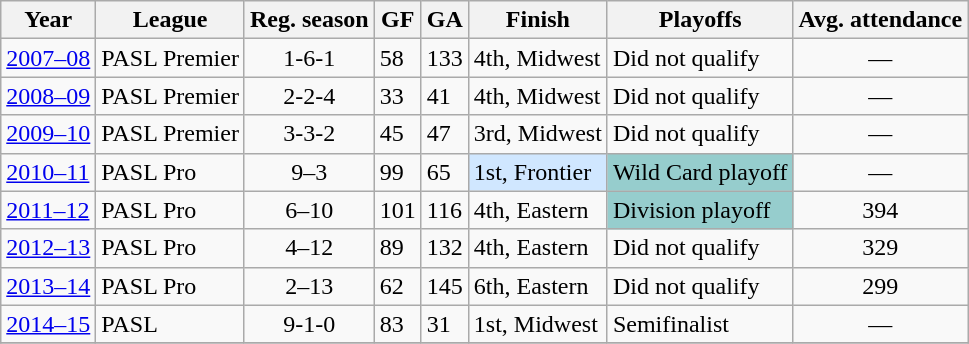<table class="wikitable">
<tr>
<th>Year</th>
<th>League</th>
<th>Reg. season</th>
<th>GF</th>
<th>GA</th>
<th>Finish</th>
<th>Playoffs</th>
<th>Avg. attendance</th>
</tr>
<tr>
<td><a href='#'>2007–08</a></td>
<td>PASL Premier</td>
<td align="center">1-6-1</td>
<td>58</td>
<td>133</td>
<td>4th, Midwest</td>
<td>Did not qualify</td>
<td align="center">—</td>
</tr>
<tr>
<td><a href='#'>2008–09</a></td>
<td>PASL Premier</td>
<td align="center">2-2-4</td>
<td>33</td>
<td>41</td>
<td>4th, Midwest</td>
<td>Did not qualify</td>
<td align="center">—</td>
</tr>
<tr>
<td><a href='#'>2009–10</a></td>
<td>PASL Premier</td>
<td align="center">3-3-2</td>
<td>45</td>
<td>47</td>
<td>3rd, Midwest</td>
<td>Did not qualify</td>
<td align="center">—</td>
</tr>
<tr>
<td><a href='#'>2010–11</a></td>
<td>PASL Pro</td>
<td align="center">9–3</td>
<td>99</td>
<td>65</td>
<td bgcolor="#D0E7FF">1st, Frontier</td>
<td bgcolor="96CDCD">Wild Card playoff</td>
<td align="center">—</td>
</tr>
<tr>
<td><a href='#'>2011–12</a></td>
<td>PASL Pro</td>
<td align="center">6–10</td>
<td>101</td>
<td>116</td>
<td>4th, Eastern</td>
<td bgcolor="96CDCD">Division playoff</td>
<td align="center">394</td>
</tr>
<tr>
<td><a href='#'>2012–13</a></td>
<td>PASL Pro</td>
<td align="center">4–12</td>
<td>89</td>
<td>132</td>
<td>4th, Eastern</td>
<td>Did not qualify</td>
<td align="center">329</td>
</tr>
<tr>
<td><a href='#'>2013–14</a></td>
<td>PASL Pro</td>
<td align="center">2–13</td>
<td>62</td>
<td>145</td>
<td>6th, Eastern</td>
<td>Did not qualify</td>
<td align="center">299</td>
</tr>
<tr>
<td><a href='#'>2014–15</a></td>
<td>PASL</td>
<td align="center">9-1-0</td>
<td>83</td>
<td>31</td>
<td>1st, Midwest</td>
<td>Semifinalist</td>
<td align="center">—</td>
</tr>
<tr>
</tr>
</table>
